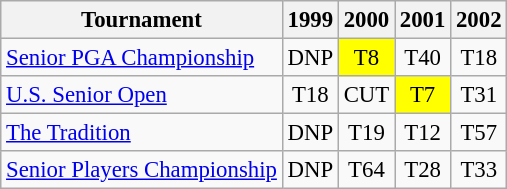<table class="wikitable" style="font-size:95%;">
<tr>
<th>Tournament</th>
<th>1999</th>
<th>2000</th>
<th>2001</th>
<th>2002</th>
</tr>
<tr>
<td><a href='#'>Senior PGA Championship</a></td>
<td align="center">DNP</td>
<td align="center" style="background:yellow;">T8</td>
<td align="center">T40</td>
<td align="center">T18</td>
</tr>
<tr>
<td><a href='#'>U.S. Senior Open</a></td>
<td align="center">T18</td>
<td align="center">CUT</td>
<td align="center" style="background:yellow;">T7</td>
<td align="center">T31</td>
</tr>
<tr>
<td><a href='#'>The Tradition</a></td>
<td align="center">DNP</td>
<td align="center">T19</td>
<td align="center">T12</td>
<td align="center">T57</td>
</tr>
<tr>
<td><a href='#'>Senior Players Championship</a></td>
<td align="center">DNP</td>
<td align="center">T64</td>
<td align="center">T28</td>
<td align="center">T33</td>
</tr>
</table>
